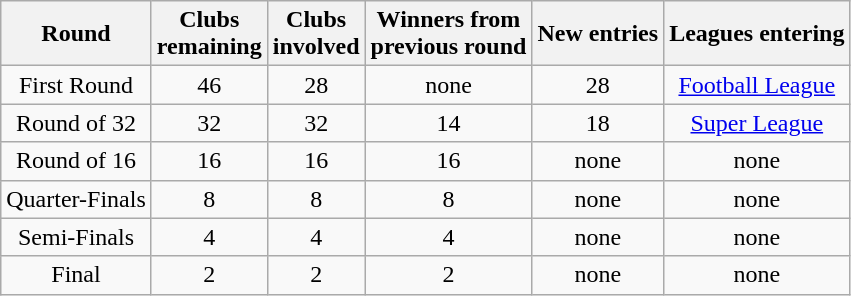<table class="wikitable" style="text-align:center">
<tr>
<th>Round</th>
<th>Clubs<br>remaining</th>
<th>Clubs<br>involved</th>
<th>Winners from <br>previous round</th>
<th>New entries</th>
<th>Leagues entering</th>
</tr>
<tr>
<td>First Round</td>
<td>46</td>
<td>28</td>
<td>none</td>
<td>28</td>
<td><a href='#'>Football League</a></td>
</tr>
<tr>
<td>Round of 32</td>
<td>32</td>
<td>32</td>
<td>14</td>
<td>18</td>
<td><a href='#'>Super League</a></td>
</tr>
<tr>
<td>Round of 16</td>
<td>16</td>
<td>16</td>
<td>16</td>
<td>none</td>
<td>none</td>
</tr>
<tr>
<td>Quarter-Finals</td>
<td>8</td>
<td>8</td>
<td>8</td>
<td>none</td>
<td>none</td>
</tr>
<tr>
<td>Semi-Finals</td>
<td>4</td>
<td>4</td>
<td>4</td>
<td>none</td>
<td>none</td>
</tr>
<tr>
<td>Final</td>
<td>2</td>
<td>2</td>
<td>2</td>
<td>none</td>
<td>none</td>
</tr>
</table>
